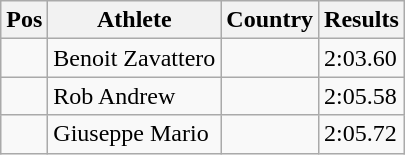<table class="wikitable">
<tr>
<th>Pos</th>
<th>Athlete</th>
<th>Country</th>
<th>Results</th>
</tr>
<tr>
<td align="center"></td>
<td>Benoit Zavattero</td>
<td></td>
<td>2:03.60</td>
</tr>
<tr>
<td align="center"></td>
<td>Rob Andrew</td>
<td></td>
<td>2:05.58</td>
</tr>
<tr>
<td align="center"></td>
<td>Giuseppe Mario</td>
<td></td>
<td>2:05.72</td>
</tr>
</table>
